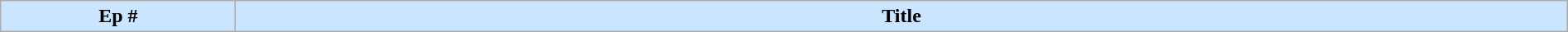<table class="wikitable mw-collapsible plainrowheaders" width="100%" style="background:#FFFFFF">
<tr>
<th style="background:#cce5ff" width="15%">Ep #</th>
<th style="background:#cce5ff">Title<br>


</th>
</tr>
</table>
